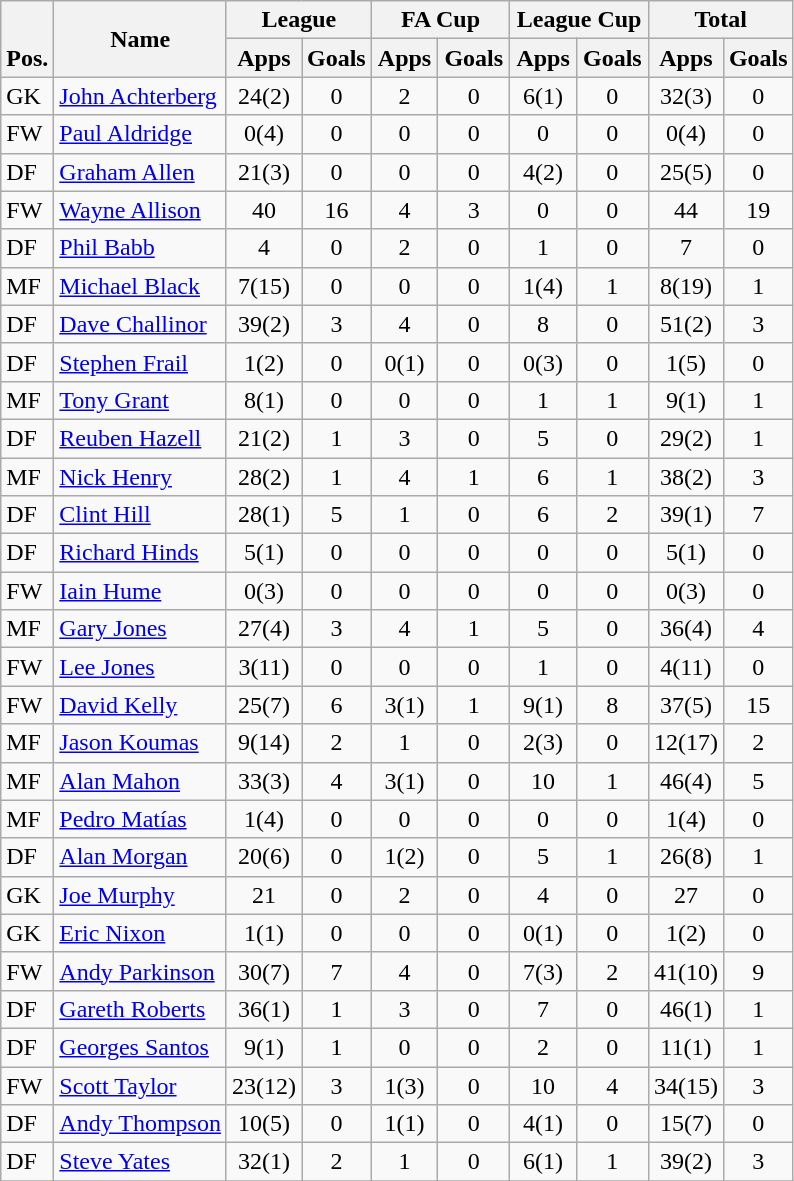<table class="wikitable" style="text-align:center">
<tr>
<th rowspan="2" valign="bottom">Pos.</th>
<th rowspan="2">Name</th>
<th colspan="2" width="85">League</th>
<th colspan="2" width="85">FA Cup</th>
<th colspan="2" width="85">League Cup</th>
<th colspan="2" width="85">Total</th>
</tr>
<tr>
<th>Apps</th>
<th>Goals</th>
<th>Apps</th>
<th>Goals</th>
<th>Apps</th>
<th>Goals</th>
<th>Apps</th>
<th>Goals</th>
</tr>
<tr>
<td align="left">GK</td>
<td align="left"> <a href='#'>John Achterberg</a></td>
<td>24(2)</td>
<td>0</td>
<td>2</td>
<td>0</td>
<td>6(1)</td>
<td>0</td>
<td>32(3)</td>
<td>0</td>
</tr>
<tr>
<td align="left">FW</td>
<td align="left"> <a href='#'>Paul Aldridge</a></td>
<td>0(4)</td>
<td>0</td>
<td>0</td>
<td>0</td>
<td>0</td>
<td>0</td>
<td>0(4)</td>
<td>0</td>
</tr>
<tr>
<td align="left">DF</td>
<td align="left"> <a href='#'>Graham Allen</a></td>
<td>21(3)</td>
<td>0</td>
<td>0</td>
<td>0</td>
<td>4(2)</td>
<td>0</td>
<td>25(5)</td>
<td>0</td>
</tr>
<tr>
<td align="left">FW</td>
<td align="left"> <a href='#'>Wayne Allison</a></td>
<td>40</td>
<td>16</td>
<td>4</td>
<td>3</td>
<td>0</td>
<td>0</td>
<td>44</td>
<td>19</td>
</tr>
<tr>
<td align="left">DF</td>
<td align="left"> <a href='#'>Phil Babb</a></td>
<td>4</td>
<td>0</td>
<td>2</td>
<td>0</td>
<td>1</td>
<td>0</td>
<td>7</td>
<td>0</td>
</tr>
<tr>
<td align="left">MF</td>
<td align="left"> <a href='#'>Michael Black</a></td>
<td>7(15)</td>
<td>0</td>
<td>0</td>
<td>0</td>
<td>1(4)</td>
<td>1</td>
<td>8(19)</td>
<td>1</td>
</tr>
<tr>
<td align="left">DF</td>
<td align="left"> <a href='#'>Dave Challinor</a></td>
<td>39(2)</td>
<td>3</td>
<td>4</td>
<td>0</td>
<td>8</td>
<td>0</td>
<td>51(2)</td>
<td>3</td>
</tr>
<tr>
<td align="left">DF</td>
<td align="left"> <a href='#'>Stephen Frail</a></td>
<td>1(2)</td>
<td>0</td>
<td>0(1)</td>
<td>0</td>
<td>0(3)</td>
<td>0</td>
<td>1(5)</td>
<td>0</td>
</tr>
<tr>
<td align="left">MF</td>
<td align="left"> <a href='#'>Tony Grant</a></td>
<td>8(1)</td>
<td>0</td>
<td>0</td>
<td>0</td>
<td>1</td>
<td>1</td>
<td>9(1)</td>
<td>1</td>
</tr>
<tr>
<td align="left">DF</td>
<td align="left"> <a href='#'>Reuben Hazell</a></td>
<td>21(2)</td>
<td>1</td>
<td>3</td>
<td>0</td>
<td>5</td>
<td>0</td>
<td>29(2)</td>
<td>1</td>
</tr>
<tr>
<td align="left">MF</td>
<td align="left"> <a href='#'>Nick Henry</a></td>
<td>28(2)</td>
<td>1</td>
<td>4</td>
<td>1</td>
<td>6</td>
<td>1</td>
<td>38(2)</td>
<td>3</td>
</tr>
<tr>
<td align="left">DF</td>
<td align="left"> <a href='#'>Clint Hill</a></td>
<td>28(1)</td>
<td>5</td>
<td>1</td>
<td>0</td>
<td>6</td>
<td>2</td>
<td>39(1)</td>
<td>7</td>
</tr>
<tr>
<td align="left">DF</td>
<td align="left"> <a href='#'>Richard Hinds</a></td>
<td>5(1)</td>
<td>0</td>
<td>0</td>
<td>0</td>
<td>0</td>
<td>0</td>
<td>5(1)</td>
<td>0</td>
</tr>
<tr>
<td align="left">FW</td>
<td align="left"> <a href='#'>Iain Hume</a></td>
<td>0(3)</td>
<td>0</td>
<td>0</td>
<td>0</td>
<td>0</td>
<td>0</td>
<td>0(3)</td>
<td>0</td>
</tr>
<tr>
<td align="left">MF</td>
<td align="left"> <a href='#'>Gary Jones</a></td>
<td>27(4)</td>
<td>3</td>
<td>4</td>
<td>1</td>
<td>5</td>
<td>0</td>
<td>36(4)</td>
<td>4</td>
</tr>
<tr>
<td align="left">FW</td>
<td align="left"> <a href='#'>Lee Jones</a></td>
<td>3(11)</td>
<td>0</td>
<td>0</td>
<td>0</td>
<td>1</td>
<td>0</td>
<td>4(11)</td>
<td>0</td>
</tr>
<tr>
<td align="left">FW</td>
<td align="left"> <a href='#'>David Kelly</a></td>
<td>25(7)</td>
<td>6</td>
<td>3(1)</td>
<td>1</td>
<td>9(1)</td>
<td>8</td>
<td>37(5)</td>
<td>15</td>
</tr>
<tr>
<td align="left">MF</td>
<td align="left"> <a href='#'>Jason Koumas</a></td>
<td>9(14)</td>
<td>2</td>
<td>1</td>
<td>0</td>
<td>2(3)</td>
<td>0</td>
<td>12(17)</td>
<td>2</td>
</tr>
<tr>
<td align="left">MF</td>
<td align="left"> <a href='#'>Alan Mahon</a></td>
<td>33(3)</td>
<td>4</td>
<td>3(1)</td>
<td>0</td>
<td>10</td>
<td>1</td>
<td>46(4)</td>
<td>5</td>
</tr>
<tr>
<td align="left">MF</td>
<td align="left"> <a href='#'>Pedro Matías</a></td>
<td>1(4)</td>
<td>0</td>
<td>0</td>
<td>0</td>
<td>0</td>
<td>0</td>
<td>1(4)</td>
<td>0</td>
</tr>
<tr>
<td align="left">DF</td>
<td align="left"> <a href='#'>Alan Morgan</a></td>
<td>20(6)</td>
<td>0</td>
<td>1(2)</td>
<td>0</td>
<td>5</td>
<td>1</td>
<td>26(8)</td>
<td>1</td>
</tr>
<tr>
<td align="left">GK</td>
<td align="left"> <a href='#'>Joe Murphy</a></td>
<td>21</td>
<td>0</td>
<td>2</td>
<td>0</td>
<td>4</td>
<td>0</td>
<td>27</td>
<td>0</td>
</tr>
<tr>
<td align="left">GK</td>
<td align="left"> <a href='#'>Eric Nixon</a></td>
<td>1(1)</td>
<td>0</td>
<td>0</td>
<td>0</td>
<td>0(1)</td>
<td>0</td>
<td>1(2)</td>
<td>0</td>
</tr>
<tr>
<td align="left">FW</td>
<td align="left"> <a href='#'>Andy Parkinson</a></td>
<td>30(7)</td>
<td>7</td>
<td>4</td>
<td>0</td>
<td>7(3)</td>
<td>2</td>
<td>41(10)</td>
<td>9</td>
</tr>
<tr>
<td align="left">DF</td>
<td align="left"> <a href='#'>Gareth Roberts</a></td>
<td>36(1)</td>
<td>1</td>
<td>3</td>
<td>0</td>
<td>7</td>
<td>0</td>
<td>46(1)</td>
<td>1</td>
</tr>
<tr>
<td align="left">DF</td>
<td align="left"> <a href='#'>Georges Santos</a></td>
<td>9(1)</td>
<td>1</td>
<td>0</td>
<td>0</td>
<td>2</td>
<td>0</td>
<td>11(1)</td>
<td>1</td>
</tr>
<tr>
<td align="left">FW</td>
<td align="left"> <a href='#'>Scott Taylor</a></td>
<td>23(12)</td>
<td>3</td>
<td>1(3)</td>
<td>0</td>
<td>10</td>
<td>4</td>
<td>34(15)</td>
<td>3</td>
</tr>
<tr>
<td align="left">DF</td>
<td align="left"> <a href='#'>Andy Thompson</a></td>
<td>10(5)</td>
<td>0</td>
<td>1(1)</td>
<td>0</td>
<td>4(1)</td>
<td>0</td>
<td>15(7)</td>
<td>0</td>
</tr>
<tr>
<td align="left">DF</td>
<td align="left"> <a href='#'>Steve Yates</a></td>
<td>32(1)</td>
<td>2</td>
<td>1</td>
<td>0</td>
<td>6(1)</td>
<td>1</td>
<td>39(2)</td>
<td>3</td>
</tr>
<tr>
</tr>
</table>
